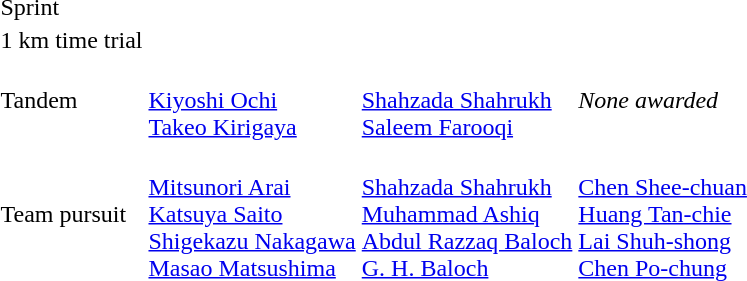<table>
<tr>
<td>Sprint</td>
<td></td>
<td></td>
<td></td>
</tr>
<tr>
<td>1 km time trial</td>
<td></td>
<td></td>
<td></td>
</tr>
<tr>
<td>Tandem</td>
<td><br><a href='#'>Kiyoshi Ochi</a><br><a href='#'>Takeo Kirigaya</a></td>
<td><br><a href='#'>Shahzada Shahrukh</a><br><a href='#'>Saleem Farooqi</a></td>
<td><em>None awarded</em></td>
</tr>
<tr>
<td>Team pursuit</td>
<td><br><a href='#'>Mitsunori Arai</a><br><a href='#'>Katsuya Saito</a><br><a href='#'>Shigekazu Nakagawa</a><br><a href='#'>Masao Matsushima</a></td>
<td><br><a href='#'>Shahzada Shahrukh</a><br><a href='#'>Muhammad Ashiq</a><br><a href='#'>Abdul Razzaq Baloch</a><br><a href='#'>G. H. Baloch</a></td>
<td><br><a href='#'>Chen Shee-chuan</a><br><a href='#'>Huang Tan-chie</a><br><a href='#'>Lai Shuh-shong</a><br><a href='#'>Chen Po-chung</a></td>
</tr>
</table>
